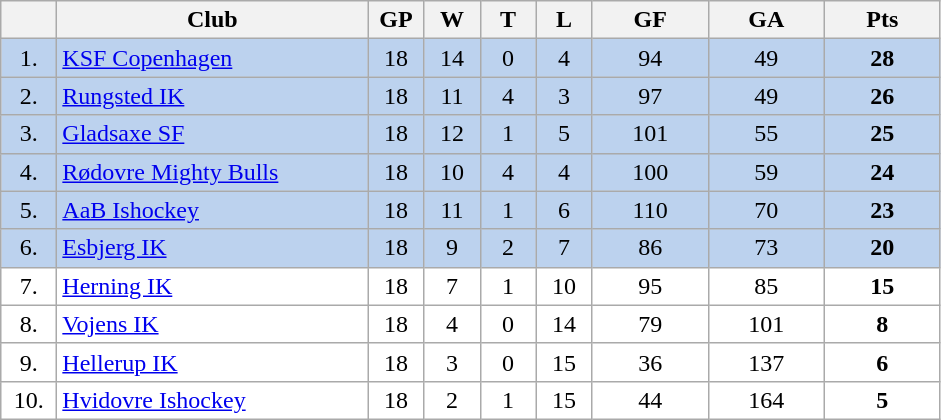<table class="wikitable">
<tr>
<th width="30"></th>
<th width="200">Club</th>
<th width="30">GP</th>
<th width="30">W</th>
<th width="30">T</th>
<th width="30">L</th>
<th width="70">GF</th>
<th width="70">GA</th>
<th width="70">Pts</th>
</tr>
<tr bgcolor="#BCD2EE" align="center">
<td>1.</td>
<td align="left"><a href='#'>KSF Copenhagen</a></td>
<td>18</td>
<td>14</td>
<td>0</td>
<td>4</td>
<td>94</td>
<td>49</td>
<td><strong>28</strong></td>
</tr>
<tr bgcolor="#BCD2EE" align="center">
<td>2.</td>
<td align="left"><a href='#'>Rungsted IK</a></td>
<td>18</td>
<td>11</td>
<td>4</td>
<td>3</td>
<td>97</td>
<td>49</td>
<td><strong>26</strong></td>
</tr>
<tr bgcolor="#BCD2EE" align="center">
<td>3.</td>
<td align="left"><a href='#'>Gladsaxe SF</a></td>
<td>18</td>
<td>12</td>
<td>1</td>
<td>5</td>
<td>101</td>
<td>55</td>
<td><strong>25</strong></td>
</tr>
<tr bgcolor="#BCD2EE" align="center">
<td>4.</td>
<td align="left"><a href='#'>Rødovre Mighty Bulls</a></td>
<td>18</td>
<td>10</td>
<td>4</td>
<td>4</td>
<td>100</td>
<td>59</td>
<td><strong>24</strong></td>
</tr>
<tr bgcolor="#BCD2EE" align="center">
<td>5.</td>
<td align="left"><a href='#'>AaB Ishockey</a></td>
<td>18</td>
<td>11</td>
<td>1</td>
<td>6</td>
<td>110</td>
<td>70</td>
<td><strong>23</strong></td>
</tr>
<tr bgcolor="#BCD2EE" align="center">
<td>6.</td>
<td align="left"><a href='#'>Esbjerg IK</a></td>
<td>18</td>
<td>9</td>
<td>2</td>
<td>7</td>
<td>86</td>
<td>73</td>
<td><strong>20</strong></td>
</tr>
<tr bgcolor="#FFFFFF" align="center">
<td>7.</td>
<td align="left"><a href='#'>Herning IK</a></td>
<td>18</td>
<td>7</td>
<td>1</td>
<td>10</td>
<td>95</td>
<td>85</td>
<td><strong>15</strong></td>
</tr>
<tr bgcolor="#FFFFFF" align="center">
<td>8.</td>
<td align="left"><a href='#'>Vojens IK</a></td>
<td>18</td>
<td>4</td>
<td>0</td>
<td>14</td>
<td>79</td>
<td>101</td>
<td><strong>8</strong></td>
</tr>
<tr bgcolor="#FFFFFF" align="center">
<td>9.</td>
<td align="left"><a href='#'>Hellerup IK</a></td>
<td>18</td>
<td>3</td>
<td>0</td>
<td>15</td>
<td>36</td>
<td>137</td>
<td><strong>6</strong></td>
</tr>
<tr bgcolor="#FFFFFF" align="center">
<td>10.</td>
<td align="left"><a href='#'>Hvidovre Ishockey</a></td>
<td>18</td>
<td>2</td>
<td>1</td>
<td>15</td>
<td>44</td>
<td>164</td>
<td><strong>5</strong></td>
</tr>
</table>
